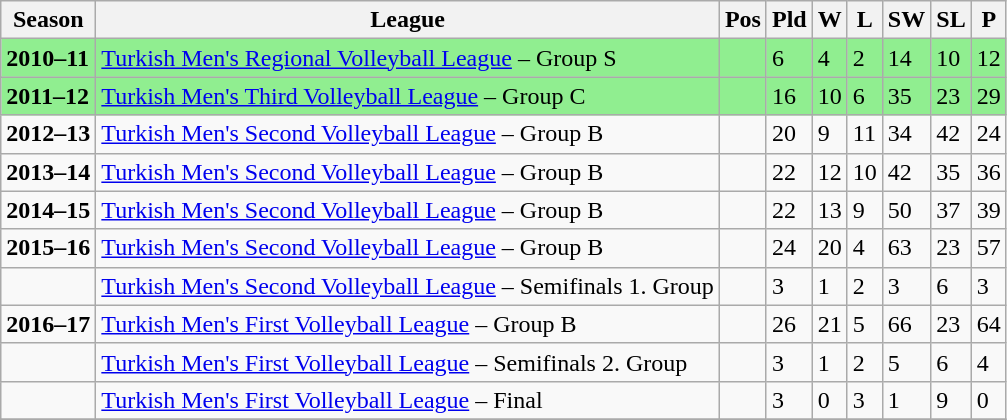<table class="wikitable">
<tr>
<th>Season</th>
<th>League</th>
<th>Pos</th>
<th>Pld</th>
<th>W</th>
<th>L</th>
<th>SW</th>
<th>SL</th>
<th>P</th>
</tr>
<tr style="background:lightgreen;">
<td><strong>2010–11</strong></td>
<td><a href='#'>Turkish Men's Regional Volleyball League</a> – Group S</td>
<td></td>
<td>6</td>
<td>4</td>
<td>2</td>
<td>14</td>
<td>10</td>
<td>12</td>
</tr>
<tr style="background:lightgreen;">
<td><strong>2011–12</strong></td>
<td><a href='#'>Turkish Men's Third Volleyball League</a> – Group C</td>
<td></td>
<td>16</td>
<td>10</td>
<td>6</td>
<td>35</td>
<td>23</td>
<td>29</td>
</tr>
<tr>
<td><strong>2012–13</strong></td>
<td><a href='#'>Turkish Men's Second Volleyball League</a> – Group B</td>
<td></td>
<td>20</td>
<td>9</td>
<td>11</td>
<td>34</td>
<td>42</td>
<td>24</td>
</tr>
<tr>
<td><strong>2013–14</strong></td>
<td><a href='#'>Turkish Men's Second Volleyball League</a> – Group B </td>
<td></td>
<td>22</td>
<td>12</td>
<td>10</td>
<td>42</td>
<td>35</td>
<td>36</td>
</tr>
<tr>
<td><strong>2014–15</strong></td>
<td><a href='#'>Turkish Men's Second Volleyball League</a> – Group B </td>
<td></td>
<td>22</td>
<td>13</td>
<td>9</td>
<td>50</td>
<td>37</td>
<td>39</td>
</tr>
<tr>
<td><strong>2015–16</strong></td>
<td><a href='#'>Turkish Men's Second Volleyball League</a> – Group B </td>
<td></td>
<td>24</td>
<td>20</td>
<td>4</td>
<td>63</td>
<td>23</td>
<td>57</td>
</tr>
<tr>
<td></td>
<td><a href='#'>Turkish Men's Second Volleyball League</a> – Semifinals 1. Group </td>
<td></td>
<td>3</td>
<td>1</td>
<td>2</td>
<td>3</td>
<td>6</td>
<td>3</td>
</tr>
<tr>
<td><strong>2016–17</strong></td>
<td><a href='#'>Turkish Men's First Volleyball League</a> – Group B </td>
<td></td>
<td>26</td>
<td>21</td>
<td>5</td>
<td>66</td>
<td>23</td>
<td>64</td>
</tr>
<tr>
<td></td>
<td><a href='#'>Turkish Men's First Volleyball League</a> – Semifinals 2. Group </td>
<td></td>
<td>3</td>
<td>1</td>
<td>2</td>
<td>5</td>
<td>6</td>
<td>4</td>
</tr>
<tr>
<td></td>
<td><a href='#'>Turkish Men's First Volleyball League</a> – Final </td>
<td></td>
<td>3</td>
<td>0</td>
<td>3</td>
<td>1</td>
<td>9</td>
<td>0</td>
</tr>
<tr>
</tr>
</table>
